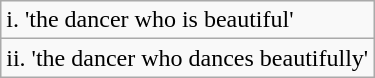<table class="wikitable" border="1">
<tr>
<td>i.  'the dancer who is beautiful'</td>
</tr>
<tr>
<td>ii. 'the dancer who dances beautifully' </td>
</tr>
</table>
